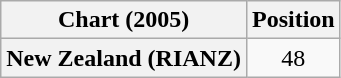<table class="wikitable plainrowheaders" style="text-align:center">
<tr>
<th>Chart (2005)</th>
<th>Position</th>
</tr>
<tr>
<th scope="row">New Zealand (RIANZ)</th>
<td>48</td>
</tr>
</table>
